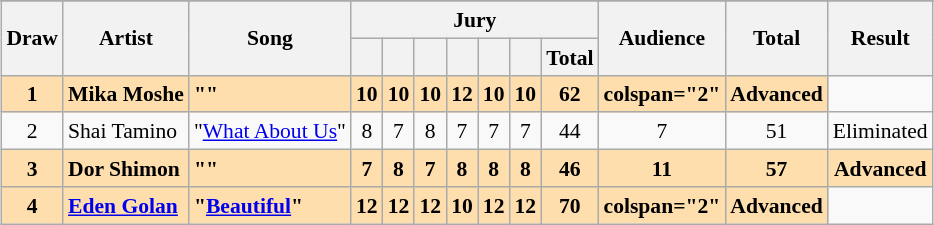<table class="sortable wikitable" style="margin: 1em auto 1em auto; text-align:center; font-size:90%; line-height:18px;">
<tr>
</tr>
<tr>
<th rowspan="2">Draw</th>
<th rowspan="2">Artist</th>
<th rowspan="2">Song</th>
<th colspan="7" class="unsortable">Jury</th>
<th rowspan="2">Audience</th>
<th rowspan="2">Total</th>
<th rowspan="2">Result</th>
</tr>
<tr>
<th class="unsortable"></th>
<th class="unsortable"></th>
<th class="unsortable"></th>
<th class="unsortable"></th>
<th class="unsortable"></th>
<th class="unsortable"></th>
<th class="unsortable">Total</th>
</tr>
<tr style="font-weight:bold; background:navajowhite;">
<td>1</td>
<td align="left">Mika Moshe</td>
<td align="left">""</td>
<td>10</td>
<td>10</td>
<td>10</td>
<td>12</td>
<td>10</td>
<td>10</td>
<td>62</td>
<td>colspan="2" </td>
<td>Advanced</td>
</tr>
<tr>
<td>2</td>
<td align="left">Shai Tamino</td>
<td align="left">"<a href='#'>What About Us</a>"</td>
<td>8</td>
<td>7</td>
<td>8</td>
<td>7</td>
<td>7</td>
<td>7</td>
<td>44</td>
<td>7</td>
<td>51</td>
<td>Eliminated</td>
</tr>
<tr style="font-weight:bold; background:navajowhite;">
<td>3</td>
<td align="left">Dor Shimon</td>
<td align="left">""</td>
<td>7</td>
<td>8</td>
<td>7</td>
<td>8</td>
<td>8</td>
<td>8</td>
<td>46</td>
<td>11</td>
<td>57</td>
<td>Advanced</td>
</tr>
<tr style="font-weight:bold; background:navajowhite;">
<td>4</td>
<td align="left"><a href='#'>Eden Golan</a></td>
<td align="left">"<a href='#'>Beautiful</a>"</td>
<td>12</td>
<td>12</td>
<td>12</td>
<td>10</td>
<td>12</td>
<td>12</td>
<td>70</td>
<td>colspan="2" </td>
<td>Advanced</td>
</tr>
</table>
